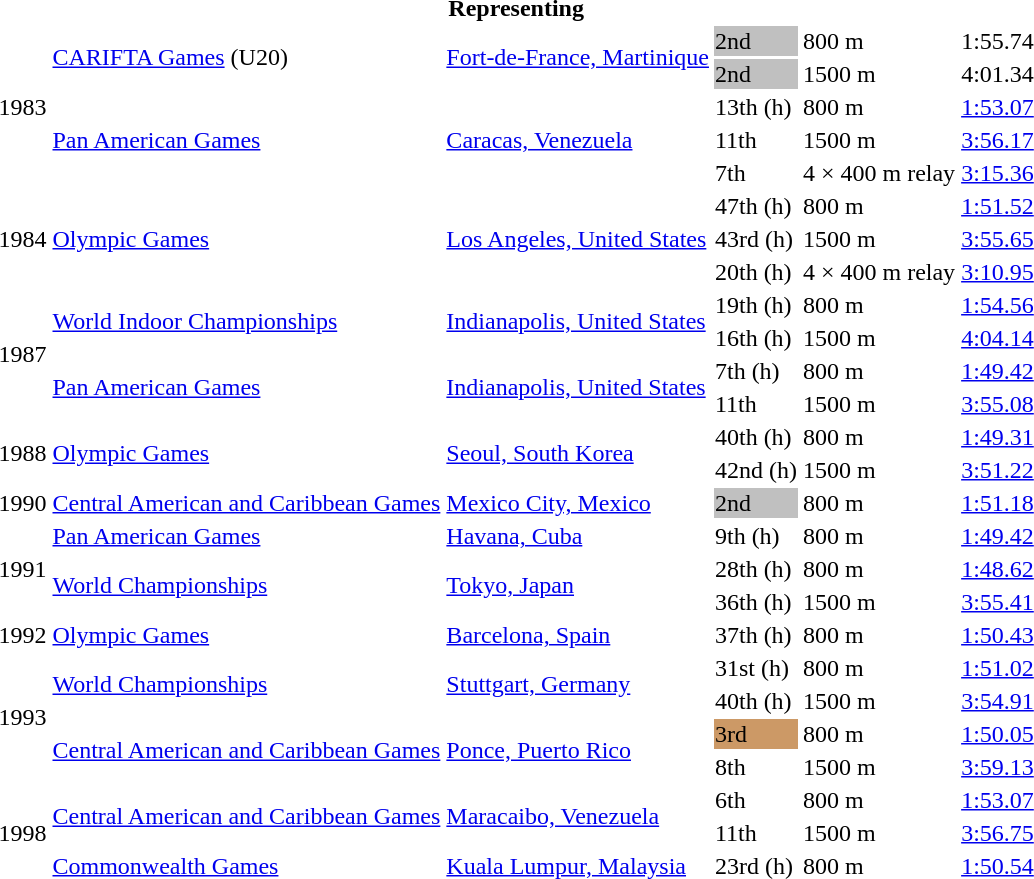<table>
<tr>
<th colspan="6">Representing </th>
</tr>
<tr>
<td rowspan=5>1983</td>
<td rowspan=2><a href='#'>CARIFTA Games</a> (U20)</td>
<td rowspan=2><a href='#'>Fort-de-France, Martinique</a></td>
<td bgcolor=silver>2nd</td>
<td>800 m</td>
<td>1:55.74</td>
</tr>
<tr>
<td bgcolor=silver>2nd</td>
<td>1500 m</td>
<td>4:01.34</td>
</tr>
<tr>
<td rowspan=3><a href='#'>Pan American Games</a></td>
<td rowspan=3><a href='#'>Caracas, Venezuela</a></td>
<td>13th (h)</td>
<td>800 m</td>
<td><a href='#'>1:53.07</a></td>
</tr>
<tr>
<td>11th</td>
<td>1500 m</td>
<td><a href='#'>3:56.17</a></td>
</tr>
<tr>
<td>7th</td>
<td>4 × 400 m relay</td>
<td><a href='#'>3:15.36</a></td>
</tr>
<tr>
<td rowspan=3>1984</td>
<td rowspan=3><a href='#'>Olympic Games</a></td>
<td rowspan=3><a href='#'>Los Angeles, United States</a></td>
<td>47th (h)</td>
<td>800 m</td>
<td><a href='#'>1:51.52</a></td>
</tr>
<tr>
<td>43rd (h)</td>
<td>1500 m</td>
<td><a href='#'>3:55.65</a></td>
</tr>
<tr>
<td>20th (h)</td>
<td>4 × 400 m relay</td>
<td><a href='#'>3:10.95</a></td>
</tr>
<tr>
<td rowspan=4>1987</td>
<td rowspan=2><a href='#'>World Indoor Championships</a></td>
<td rowspan=2><a href='#'>Indianapolis, United States</a></td>
<td>19th (h)</td>
<td>800 m</td>
<td><a href='#'>1:54.56</a></td>
</tr>
<tr>
<td>16th (h)</td>
<td>1500 m</td>
<td><a href='#'>4:04.14</a></td>
</tr>
<tr>
<td rowspan=2><a href='#'>Pan American Games</a></td>
<td rowspan=2><a href='#'>Indianapolis, United States</a></td>
<td>7th (h)</td>
<td>800 m</td>
<td><a href='#'>1:49.42</a></td>
</tr>
<tr>
<td>11th</td>
<td>1500 m</td>
<td><a href='#'>3:55.08</a></td>
</tr>
<tr>
<td rowspan=2>1988</td>
<td rowspan=2><a href='#'>Olympic Games</a></td>
<td rowspan=2><a href='#'>Seoul, South Korea</a></td>
<td>40th (h)</td>
<td>800 m</td>
<td><a href='#'>1:49.31</a></td>
</tr>
<tr>
<td>42nd (h)</td>
<td>1500 m</td>
<td><a href='#'>3:51.22</a></td>
</tr>
<tr>
<td>1990</td>
<td><a href='#'>Central American and Caribbean Games</a></td>
<td><a href='#'>Mexico City, Mexico</a></td>
<td bgcolor=silver>2nd</td>
<td>800 m</td>
<td><a href='#'>1:51.18</a></td>
</tr>
<tr>
<td rowspan=3>1991</td>
<td><a href='#'>Pan American Games</a></td>
<td><a href='#'>Havana, Cuba</a></td>
<td>9th (h)</td>
<td>800 m</td>
<td><a href='#'>1:49.42</a></td>
</tr>
<tr>
<td rowspan=2><a href='#'>World Championships</a></td>
<td rowspan=2><a href='#'>Tokyo, Japan</a></td>
<td>28th (h)</td>
<td>800 m</td>
<td><a href='#'>1:48.62</a></td>
</tr>
<tr>
<td>36th (h)</td>
<td>1500 m</td>
<td><a href='#'>3:55.41</a></td>
</tr>
<tr>
<td>1992</td>
<td><a href='#'>Olympic Games</a></td>
<td><a href='#'>Barcelona, Spain</a></td>
<td>37th (h)</td>
<td>800 m</td>
<td><a href='#'>1:50.43</a></td>
</tr>
<tr>
<td rowspan=4>1993</td>
<td rowspan=2><a href='#'>World Championships</a></td>
<td rowspan=2><a href='#'>Stuttgart, Germany</a></td>
<td>31st (h)</td>
<td>800 m</td>
<td><a href='#'>1:51.02</a></td>
</tr>
<tr>
<td>40th (h)</td>
<td>1500 m</td>
<td><a href='#'>3:54.91</a></td>
</tr>
<tr>
<td rowspan=2><a href='#'>Central American and Caribbean Games</a></td>
<td rowspan=2><a href='#'>Ponce, Puerto Rico</a></td>
<td bgcolor=cc9966>3rd</td>
<td>800 m</td>
<td><a href='#'>1:50.05</a></td>
</tr>
<tr>
<td>8th</td>
<td>1500 m</td>
<td><a href='#'>3:59.13</a></td>
</tr>
<tr>
<td rowspan=3>1998</td>
<td rowspan=2><a href='#'>Central American and Caribbean Games</a></td>
<td rowspan=2><a href='#'>Maracaibo, Venezuela</a></td>
<td>6th</td>
<td>800 m</td>
<td><a href='#'>1:53.07</a></td>
</tr>
<tr>
<td>11th</td>
<td>1500 m</td>
<td><a href='#'>3:56.75</a></td>
</tr>
<tr>
<td><a href='#'>Commonwealth Games</a></td>
<td><a href='#'>Kuala Lumpur, Malaysia</a></td>
<td>23rd (h)</td>
<td>800 m</td>
<td><a href='#'>1:50.54</a></td>
</tr>
</table>
